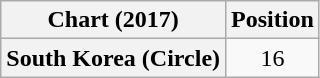<table class="wikitable plainrowheaders" style="text-align:center;">
<tr>
<th>Chart (2017)</th>
<th>Position</th>
</tr>
<tr>
<th scope="row">South Korea (Circle)</th>
<td>16</td>
</tr>
</table>
